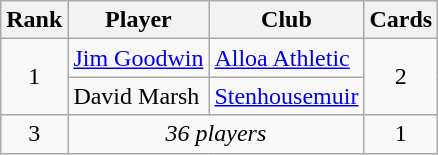<table class="wikitable" style="text-align:center">
<tr>
<th>Rank</th>
<th>Player</th>
<th>Club</th>
<th>Cards</th>
</tr>
<tr>
<td rowspan="2">1</td>
<td align="left"> <a href='#'>Jim Goodwin</a></td>
<td align="left"><a href='#'>Alloa Athletic</a></td>
<td rowspan="2">2</td>
</tr>
<tr>
<td align="left"> David Marsh</td>
<td align="left"><a href='#'>Stenhousemuir</a></td>
</tr>
<tr>
<td>3</td>
<td colspan="2"><em>36 players</em></td>
<td>1</td>
</tr>
</table>
